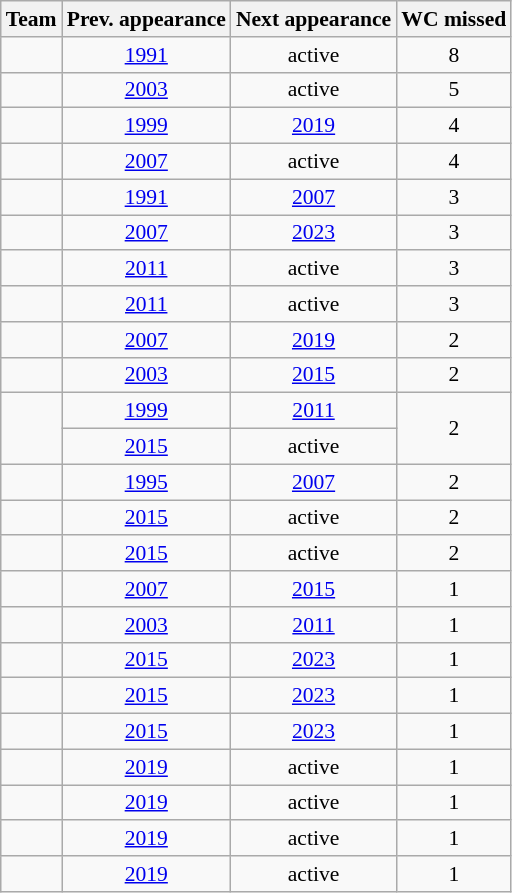<table class="wikitable" style="text-align:center; font-size:90%;">
<tr>
<th>Team</th>
<th>Prev. appearance</th>
<th>Next appearance</th>
<th>WC missed</th>
</tr>
<tr>
<td align=left></td>
<td><a href='#'>1991</a></td>
<td>active</td>
<td>8</td>
</tr>
<tr>
<td align=left></td>
<td><a href='#'>2003</a></td>
<td>active</td>
<td>5</td>
</tr>
<tr>
<td align=left></td>
<td><a href='#'>1999</a></td>
<td><a href='#'>2019</a></td>
<td>4</td>
</tr>
<tr>
<td align=left></td>
<td><a href='#'>2007</a></td>
<td>active</td>
<td>4</td>
</tr>
<tr>
<td align=left></td>
<td><a href='#'>1991</a></td>
<td><a href='#'>2007</a></td>
<td>3</td>
</tr>
<tr>
<td align=left></td>
<td><a href='#'>2007</a></td>
<td><a href='#'>2023</a></td>
<td>3</td>
</tr>
<tr>
<td align=left></td>
<td><a href='#'>2011</a></td>
<td>active</td>
<td>3</td>
</tr>
<tr>
<td align=left></td>
<td><a href='#'>2011</a></td>
<td>active</td>
<td>3</td>
</tr>
<tr>
<td align=left></td>
<td><a href='#'>2007</a></td>
<td><a href='#'>2019</a></td>
<td>2</td>
</tr>
<tr>
<td align=left></td>
<td><a href='#'>2003</a></td>
<td><a href='#'>2015</a></td>
<td>2</td>
</tr>
<tr>
<td rowspan=2 align=left></td>
<td><a href='#'>1999</a></td>
<td><a href='#'>2011</a></td>
<td rowspan=2>2</td>
</tr>
<tr>
<td><a href='#'>2015</a></td>
<td>active</td>
</tr>
<tr>
<td align=left></td>
<td><a href='#'>1995</a></td>
<td><a href='#'>2007</a></td>
<td>2</td>
</tr>
<tr>
<td align=left></td>
<td><a href='#'>2015</a></td>
<td>active</td>
<td>2</td>
</tr>
<tr>
<td align=left></td>
<td><a href='#'>2015</a></td>
<td>active</td>
<td>2</td>
</tr>
<tr>
<td align=left></td>
<td><a href='#'>2007</a></td>
<td><a href='#'>2015</a></td>
<td>1</td>
</tr>
<tr>
<td align=left></td>
<td><a href='#'>2003</a></td>
<td><a href='#'>2011</a></td>
<td>1</td>
</tr>
<tr>
<td align=left></td>
<td><a href='#'>2015</a></td>
<td><a href='#'>2023</a></td>
<td>1</td>
</tr>
<tr>
<td align=left></td>
<td><a href='#'>2015</a></td>
<td><a href='#'>2023</a></td>
<td>1</td>
</tr>
<tr>
<td align=left></td>
<td><a href='#'>2015</a></td>
<td><a href='#'>2023</a></td>
<td>1</td>
</tr>
<tr>
<td align=left></td>
<td><a href='#'>2019</a></td>
<td>active</td>
<td>1</td>
</tr>
<tr>
<td align=left></td>
<td><a href='#'>2019</a></td>
<td>active</td>
<td>1</td>
</tr>
<tr>
<td align=left></td>
<td><a href='#'>2019</a></td>
<td>active</td>
<td>1</td>
</tr>
<tr>
<td align=left></td>
<td><a href='#'>2019</a></td>
<td>active</td>
<td>1</td>
</tr>
</table>
